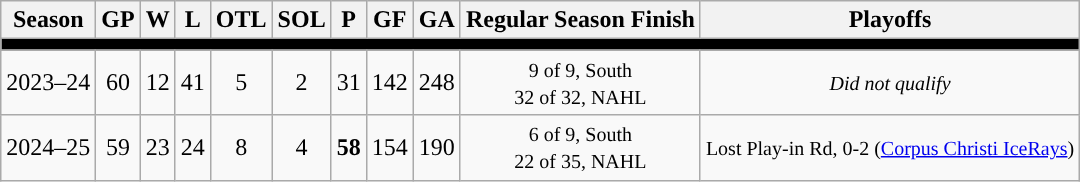<table class="wikitable" style="text-align:center">
<tr>
<th>Season</th>
<th>GP</th>
<th>W</th>
<th>L</th>
<th>OTL</th>
<th>SOL</th>
<th>P</th>
<th>GF</th>
<th>GA</th>
<th>Regular Season Finish</th>
<th>Playoffs</th>
</tr>
<tr style="color:white; background:#000000; ">
<td colspan="11"></td>
</tr>
<tr>
<td>2023–24</td>
<td>60</td>
<td>12</td>
<td>41</td>
<td>5</td>
<td>2</td>
<td>31</td>
<td>142</td>
<td>248</td>
<td><small> 9 of 9, South<br>32 of 32, NAHL</small></td>
<td><small><em>Did not qualify</em></small></td>
</tr>
<tr>
<td>2024–25</td>
<td>59</td>
<td>23</td>
<td>24</td>
<td>8</td>
<td>4</td>
<td><strong>58</strong></td>
<td>154</td>
<td>190</td>
<td><small> 6 of 9, South<br>22 of 35, NAHL</small></td>
<td><small>Lost Play-in Rd, 0-2 (<a href='#'>Corpus Christi IceRays</a>)</small></td>
</tr>
</table>
